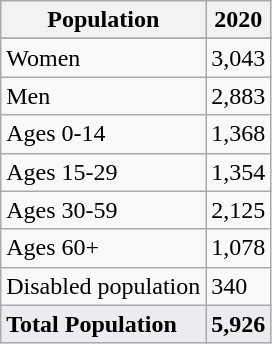<table class="wikitable">
<tr>
<th>Population</th>
<th>2020</th>
</tr>
<tr>
</tr>
<tr>
<td>Women</td>
<td>3,043</td>
</tr>
<tr>
<td>Men</td>
<td>2,883</td>
</tr>
<tr>
<td>Ages 0-14</td>
<td>1,368</td>
</tr>
<tr>
<td>Ages 15-29</td>
<td>1,354</td>
</tr>
<tr>
<td>Ages 30-59</td>
<td>2,125</td>
</tr>
<tr>
<td>Ages 60+</td>
<td>1,078</td>
</tr>
<tr>
<td>Disabled population</td>
<td>340</td>
</tr>
<tr>
<td style="background:#EAECF0;"><strong>Total Population</strong></td>
<td style="background:#EAECF0;"><strong>5,926</strong></td>
</tr>
</table>
